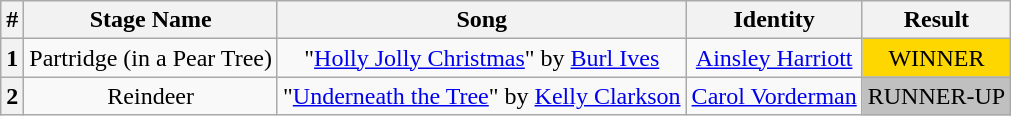<table class="wikitable plainrowheaders" style="text-align: center;">
<tr>
<th>#</th>
<th>Stage Name</th>
<th>Song</th>
<th>Identity</th>
<th>Result</th>
</tr>
<tr>
<th>1</th>
<td>Partridge (in a Pear Tree)</td>
<td>"<a href='#'>Holly Jolly Christmas</a>" by <a href='#'>Burl Ives </a></td>
<td><a href='#'>Ainsley Harriott</a></td>
<td bgcolor=gold>WINNER</td>
</tr>
<tr>
<th>2</th>
<td>Reindeer</td>
<td>"<a href='#'>Underneath the Tree</a>" by <a href='#'>Kelly Clarkson</a></td>
<td><a href='#'>Carol Vorderman</a></td>
<td bgcolor=silver>RUNNER-UP</td>
</tr>
</table>
